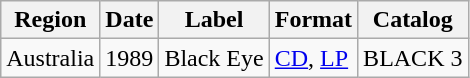<table class="wikitable">
<tr>
<th>Region</th>
<th>Date</th>
<th>Label</th>
<th>Format</th>
<th>Catalog</th>
</tr>
<tr>
<td>Australia</td>
<td>1989</td>
<td>Black Eye</td>
<td><a href='#'>CD</a>, <a href='#'>LP</a></td>
<td>BLACK 3</td>
</tr>
</table>
